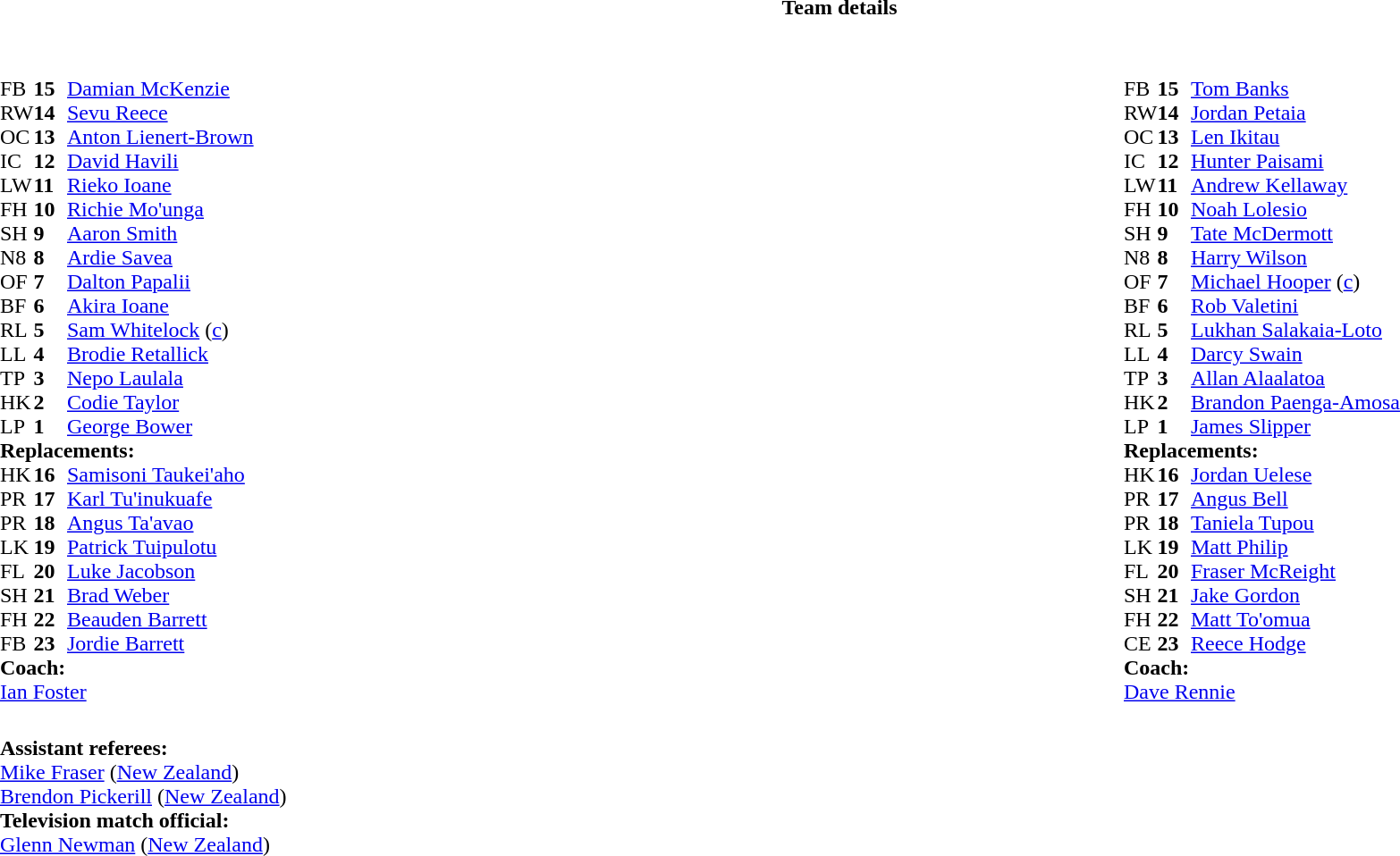<table border="0" style="width:100%;" class="collapsible collapsed">
<tr>
<th>Team details</th>
</tr>
<tr>
<td><br><table style="width:100%">
<tr>
<td style="vertical-align:top;width:50%"><br><table cellspacing="0" cellpadding="0">
<tr>
<th width="25"></th>
<th width="25"></th>
</tr>
<tr>
<td>FB</td>
<td><strong>15</strong></td>
<td><a href='#'>Damian McKenzie</a></td>
</tr>
<tr>
<td>RW</td>
<td><strong>14</strong></td>
<td><a href='#'>Sevu Reece</a></td>
<td></td>
<td></td>
</tr>
<tr>
<td>OC</td>
<td><strong>13</strong></td>
<td><a href='#'>Anton Lienert-Brown</a></td>
</tr>
<tr>
<td>IC</td>
<td><strong>12</strong></td>
<td><a href='#'>David Havili</a></td>
</tr>
<tr>
<td>LW</td>
<td><strong>11</strong></td>
<td><a href='#'>Rieko Ioane</a></td>
</tr>
<tr>
<td>FH</td>
<td><strong>10</strong></td>
<td><a href='#'>Richie Mo'unga</a></td>
<td></td>
<td></td>
</tr>
<tr>
<td>SH</td>
<td><strong>9</strong></td>
<td><a href='#'>Aaron Smith</a></td>
<td></td>
<td></td>
</tr>
<tr>
<td>N8</td>
<td><strong>8</strong></td>
<td><a href='#'>Ardie Savea</a></td>
</tr>
<tr>
<td>OF</td>
<td><strong>7</strong></td>
<td><a href='#'>Dalton Papalii</a></td>
</tr>
<tr>
<td>BF</td>
<td><strong>6</strong></td>
<td><a href='#'>Akira Ioane</a></td>
<td></td>
<td></td>
</tr>
<tr>
<td>RL</td>
<td><strong>5</strong></td>
<td><a href='#'>Sam Whitelock</a> (<a href='#'>c</a>)</td>
</tr>
<tr>
<td>LL</td>
<td><strong>4</strong></td>
<td><a href='#'>Brodie Retallick</a></td>
<td></td>
<td></td>
</tr>
<tr>
<td>TP</td>
<td><strong>3</strong></td>
<td><a href='#'>Nepo Laulala</a></td>
<td></td>
<td></td>
</tr>
<tr>
<td>HK</td>
<td><strong>2</strong></td>
<td><a href='#'>Codie Taylor</a></td>
<td></td>
<td></td>
</tr>
<tr>
<td>LP</td>
<td><strong>1</strong></td>
<td><a href='#'>George Bower</a></td>
<td></td>
<td></td>
</tr>
<tr>
<td colspan="3"><strong>Replacements:</strong></td>
</tr>
<tr>
<td>HK</td>
<td><strong>16</strong></td>
<td><a href='#'>Samisoni Taukei'aho</a></td>
<td></td>
<td></td>
</tr>
<tr>
<td>PR</td>
<td><strong>17</strong></td>
<td><a href='#'>Karl Tu'inukuafe</a></td>
<td></td>
<td></td>
</tr>
<tr>
<td>PR</td>
<td><strong>18</strong></td>
<td><a href='#'>Angus Ta'avao</a></td>
<td></td>
<td></td>
</tr>
<tr>
<td>LK</td>
<td><strong>19</strong></td>
<td><a href='#'>Patrick Tuipulotu</a></td>
<td></td>
<td></td>
</tr>
<tr>
<td>FL</td>
<td><strong>20</strong></td>
<td><a href='#'>Luke Jacobson</a></td>
<td></td>
<td></td>
</tr>
<tr>
<td>SH</td>
<td><strong>21</strong></td>
<td><a href='#'>Brad Weber</a></td>
<td></td>
<td></td>
</tr>
<tr>
<td>FH</td>
<td><strong>22</strong></td>
<td><a href='#'>Beauden Barrett</a></td>
<td></td>
<td></td>
</tr>
<tr>
<td>FB</td>
<td><strong>23</strong></td>
<td><a href='#'>Jordie Barrett</a></td>
<td></td>
<td></td>
</tr>
<tr>
<td colspan="3"><strong>Coach:</strong></td>
</tr>
<tr>
<td colspan="4"> <a href='#'>Ian Foster</a></td>
</tr>
</table>
</td>
<td valign=top></td>
<td style="vertical-align:top;width:50%"><br><table cellspacing="0" cellpadding="0" style="margin:auto">
<tr>
<th width="25"></th>
<th width="25"></th>
</tr>
<tr>
<td>FB</td>
<td><strong>15</strong></td>
<td><a href='#'>Tom Banks</a></td>
</tr>
<tr>
<td>RW</td>
<td><strong>14</strong></td>
<td><a href='#'>Jordan Petaia</a></td>
<td></td>
<td></td>
</tr>
<tr>
<td>OC</td>
<td><strong>13</strong></td>
<td><a href='#'>Len Ikitau</a></td>
</tr>
<tr>
<td>IC</td>
<td><strong>12</strong></td>
<td><a href='#'>Hunter Paisami</a></td>
<td></td>
<td></td>
</tr>
<tr>
<td>LW</td>
<td><strong>11</strong></td>
<td><a href='#'>Andrew Kellaway</a></td>
</tr>
<tr>
<td>FH</td>
<td><strong>10</strong></td>
<td><a href='#'>Noah Lolesio</a></td>
</tr>
<tr>
<td>SH</td>
<td><strong>9</strong></td>
<td><a href='#'>Tate McDermott</a></td>
<td></td>
<td></td>
</tr>
<tr>
<td>N8</td>
<td><strong>8</strong></td>
<td><a href='#'>Harry Wilson</a></td>
<td></td>
<td></td>
</tr>
<tr>
<td>OF</td>
<td><strong>7</strong></td>
<td><a href='#'>Michael Hooper</a> (<a href='#'>c</a>)</td>
</tr>
<tr>
<td>BF</td>
<td><strong>6</strong></td>
<td><a href='#'>Rob Valetini</a></td>
</tr>
<tr>
<td>RL</td>
<td><strong>5</strong></td>
<td><a href='#'>Lukhan Salakaia-Loto</a></td>
</tr>
<tr>
<td>LL</td>
<td><strong>4</strong></td>
<td><a href='#'>Darcy Swain</a></td>
<td></td>
<td></td>
</tr>
<tr>
<td>TP</td>
<td><strong>3</strong></td>
<td><a href='#'>Allan Alaalatoa</a></td>
<td></td>
<td></td>
</tr>
<tr>
<td>HK</td>
<td><strong>2</strong></td>
<td><a href='#'>Brandon Paenga-Amosa</a></td>
<td></td>
<td></td>
</tr>
<tr>
<td>LP</td>
<td><strong>1</strong></td>
<td><a href='#'>James Slipper</a></td>
<td></td>
<td></td>
</tr>
<tr>
<td colspan="3"><strong>Replacements:</strong></td>
</tr>
<tr>
<td>HK</td>
<td><strong>16</strong></td>
<td><a href='#'>Jordan Uelese</a></td>
<td></td>
<td></td>
</tr>
<tr>
<td>PR</td>
<td><strong>17</strong></td>
<td><a href='#'>Angus Bell</a></td>
<td></td>
<td></td>
</tr>
<tr>
<td>PR</td>
<td><strong>18</strong></td>
<td><a href='#'>Taniela Tupou</a></td>
<td></td>
<td></td>
</tr>
<tr>
<td>LK</td>
<td><strong>19</strong></td>
<td><a href='#'>Matt Philip</a></td>
<td></td>
<td></td>
</tr>
<tr>
<td>FL</td>
<td><strong>20</strong></td>
<td><a href='#'>Fraser McReight</a></td>
<td></td>
<td></td>
</tr>
<tr>
<td>SH</td>
<td><strong>21</strong></td>
<td><a href='#'>Jake Gordon</a></td>
<td></td>
<td></td>
</tr>
<tr>
<td>FH</td>
<td><strong>22</strong></td>
<td><a href='#'>Matt To'omua</a></td>
<td></td>
<td></td>
</tr>
<tr>
<td>CE</td>
<td><strong>23</strong></td>
<td><a href='#'>Reece Hodge</a></td>
<td></td>
<td></td>
</tr>
<tr>
<td colspan="3"><strong>Coach:</strong></td>
</tr>
<tr>
<td colspan="4"> <a href='#'>Dave Rennie</a></td>
</tr>
</table>
</td>
</tr>
</table>
<table style="width:100%">
<tr>
<td><br><strong>Assistant referees:</strong>
<br><a href='#'>Mike Fraser</a> (<a href='#'>New Zealand</a>)
<br><a href='#'>Brendon Pickerill</a> (<a href='#'>New Zealand</a>)
<br><strong>Television match official:</strong>
<br><a href='#'>Glenn Newman</a> (<a href='#'>New Zealand</a>)</td>
</tr>
</table>
</td>
</tr>
</table>
